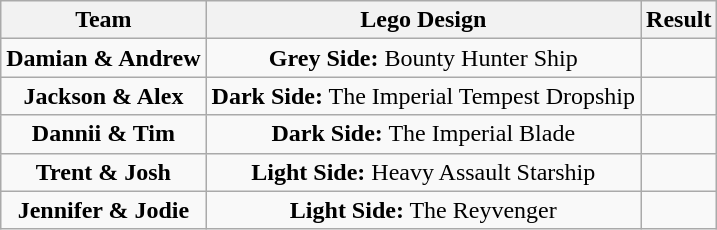<table class="wikitable" style="text-align:center">
<tr valign="top">
<th>Team</th>
<th>Lego Design</th>
<th>Result</th>
</tr>
<tr>
<td><strong>Damian & Andrew</strong></td>
<td><strong>Grey Side:</strong> Bounty Hunter Ship</td>
<td></td>
</tr>
<tr>
<td><strong>Jackson & Alex</strong></td>
<td><strong>Dark Side:</strong> The Imperial Tempest Dropship</td>
<td></td>
</tr>
<tr>
<td><strong>Dannii & Tim</strong></td>
<td><strong>Dark Side:</strong> The Imperial Blade</td>
<td></td>
</tr>
<tr>
<td><strong>Trent & Josh</strong></td>
<td><strong>Light Side:</strong> Heavy Assault Starship</td>
<td></td>
</tr>
<tr>
<td><strong>Jennifer & Jodie</strong></td>
<td><strong>Light Side:</strong> The Reyvenger</td>
<td></td>
</tr>
</table>
